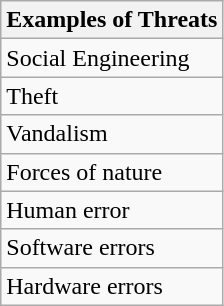<table class="wikitable">
<tr>
<th>Examples of Threats</th>
</tr>
<tr>
<td>Social Engineering</td>
</tr>
<tr>
<td>Theft</td>
</tr>
<tr>
<td>Vandalism</td>
</tr>
<tr>
<td>Forces of nature</td>
</tr>
<tr>
<td>Human error</td>
</tr>
<tr>
<td>Software errors</td>
</tr>
<tr>
<td>Hardware errors</td>
</tr>
</table>
